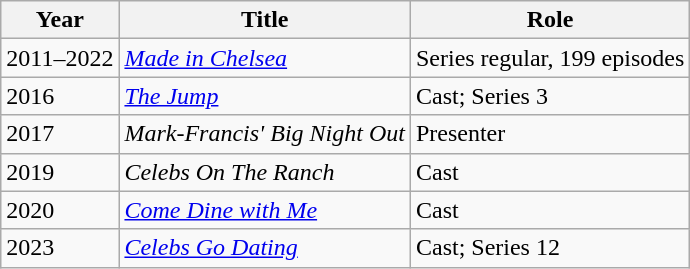<table class="wikitable">
<tr>
<th>Year</th>
<th>Title</th>
<th>Role</th>
</tr>
<tr>
<td>2011–2022</td>
<td><em><a href='#'>Made in Chelsea</a></em></td>
<td>Series regular, 199 episodes</td>
</tr>
<tr>
<td>2016</td>
<td><em><a href='#'>The Jump</a></em></td>
<td>Cast; Series 3</td>
</tr>
<tr>
<td>2017</td>
<td><em>Mark-Francis' Big Night Out</em></td>
<td>Presenter</td>
</tr>
<tr>
<td>2019</td>
<td><em>Celebs On The Ranch</em></td>
<td>Cast</td>
</tr>
<tr>
<td>2020</td>
<td><em><a href='#'>Come Dine with Me</a></em></td>
<td>Cast</td>
</tr>
<tr>
<td>2023</td>
<td><em><a href='#'>Celebs Go Dating</a></em></td>
<td>Cast; Series 12</td>
</tr>
</table>
